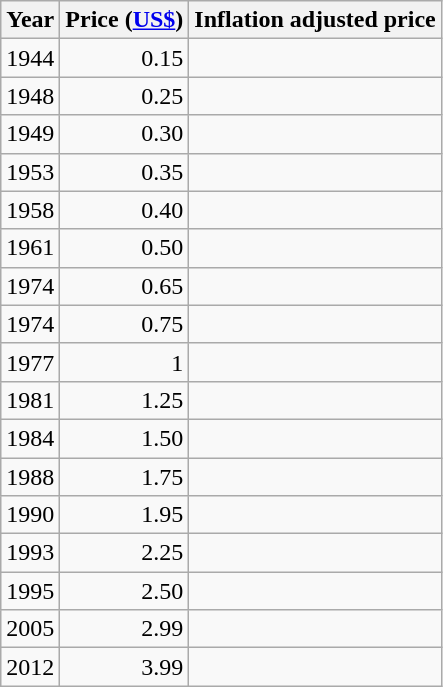<table class="wikitable sortable">
<tr>
<th>Year</th>
<th>Price (<a href='#'>US$</a>)</th>
<th>Inflation adjusted price</th>
</tr>
<tr align="right">
<td>1944</td>
<td>0.15</td>
<td></td>
</tr>
<tr align="right">
<td>1948</td>
<td>0.25</td>
<td></td>
</tr>
<tr align="right">
<td>1949</td>
<td>0.30</td>
<td></td>
</tr>
<tr align="right">
<td>1953</td>
<td>0.35</td>
<td></td>
</tr>
<tr align="right">
<td>1958</td>
<td>0.40</td>
<td></td>
</tr>
<tr align="right">
<td>1961</td>
<td>0.50</td>
<td></td>
</tr>
<tr align="right">
<td>1974</td>
<td>0.65</td>
<td></td>
</tr>
<tr align="right">
<td>1974</td>
<td>0.75</td>
<td></td>
</tr>
<tr align="right">
<td>1977</td>
<td>1</td>
<td></td>
</tr>
<tr align="right">
<td>1981</td>
<td>1.25</td>
<td></td>
</tr>
<tr align="right">
<td>1984</td>
<td>1.50</td>
<td></td>
</tr>
<tr align="right">
<td>1988</td>
<td>1.75</td>
<td></td>
</tr>
<tr align="right">
<td>1990</td>
<td>1.95</td>
<td></td>
</tr>
<tr align="right">
<td>1993</td>
<td>2.25</td>
<td></td>
</tr>
<tr align="right">
<td>1995</td>
<td>2.50</td>
<td></td>
</tr>
<tr align="right">
<td>2005</td>
<td>2.99</td>
<td></td>
</tr>
<tr align="right">
<td>2012</td>
<td>3.99</td>
<td></td>
</tr>
</table>
